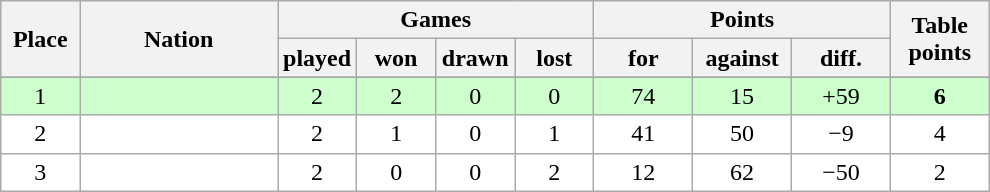<table class="wikitable">
<tr>
<th rowspan=2 width="8%">Place</th>
<th rowspan=2 width="20%">Nation</th>
<th colspan=4 width="32%">Games</th>
<th colspan=3 width="30%">Points</th>
<th rowspan=2 width="10%">Table<br>points</th>
</tr>
<tr>
<th width="8%">played</th>
<th width="8%">won</th>
<th width="8%">drawn</th>
<th width="8%">lost</th>
<th width="10%">for</th>
<th width="10%">against</th>
<th width="10%">diff.</th>
</tr>
<tr>
</tr>
<tr bgcolor=#ccffcc align=center>
<td>1</td>
<td align=left></td>
<td>2</td>
<td>2</td>
<td>0</td>
<td>0</td>
<td>74</td>
<td>15</td>
<td>+59</td>
<td><strong>6</strong></td>
</tr>
<tr bgcolor=#ffffff align=center>
<td>2</td>
<td align=left></td>
<td>2</td>
<td>1</td>
<td>0</td>
<td>1</td>
<td>41</td>
<td>50</td>
<td>−9</td>
<td>4</td>
</tr>
<tr bgcolor=#ffffff align=center>
<td>3</td>
<td align=left></td>
<td>2</td>
<td>0</td>
<td>0</td>
<td>2</td>
<td>12</td>
<td>62</td>
<td>−50</td>
<td>2</td>
</tr>
</table>
